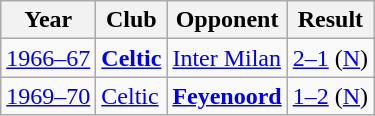<table class="sortable plainrowheaders wikitable">
<tr>
<th>Year</th>
<th>Club</th>
<th>Opponent</th>
<th>Result</th>
</tr>
<tr>
<td><a href='#'>1966–67</a></td>
<td> <strong><a href='#'>Celtic</a></strong></td>
<td> <a href='#'>Inter Milan</a></td>
<td align=center><a href='#'>2–1</a> (<a href='#'>N</a>)</td>
</tr>
<tr>
<td><a href='#'>1969–70</a></td>
<td> <a href='#'>Celtic</a></td>
<td> <strong><a href='#'>Feyenoord</a></strong></td>
<td align=center><a href='#'>1–2</a>  (<a href='#'>N</a>)</td>
</tr>
</table>
